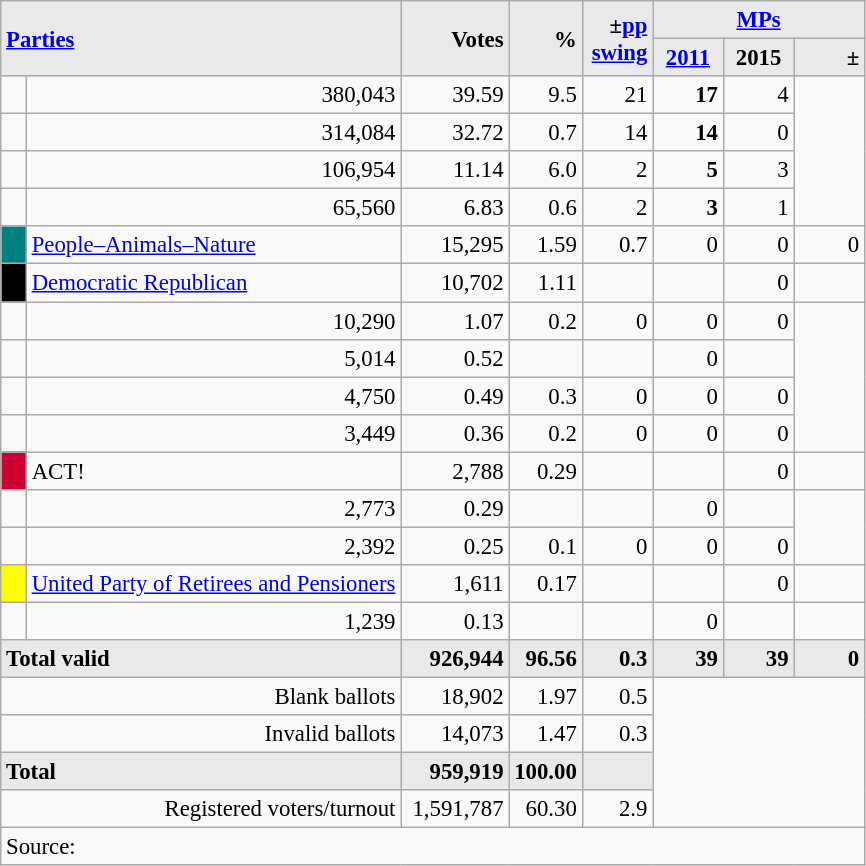<table class="wikitable" style="text-align:right; font-size:95%;">
<tr>
<th rowspan="2" colspan="2" style="background:#e9e9e9; text-align:left;" alignleft><a href='#'>Parties</a></th>
<th rowspan="2" style="background:#e9e9e9; text-align:right;">Votes</th>
<th rowspan="2" style="background:#e9e9e9; text-align:right;">%</th>
<th rowspan="2" style="background:#e9e9e9; text-align:right;">±<a href='#'>pp</a> <a href='#'>swing</a></th>
<th colspan="3" style="background:#e9e9e9; text-align:center;"><a href='#'>MPs</a></th>
</tr>
<tr style="background-color:#E9E9E9">
<th style="background-color:#E9E9E9;text-align:center;"><a href='#'>2011</a></th>
<th style="background-color:#E9E9E9;text-align:center;">2015</th>
<th style="background:#e9e9e9; text-align:right;">±</th>
</tr>
<tr>
<td> </td>
<td>380,043</td>
<td>39.59</td>
<td>9.5</td>
<td>21</td>
<td><strong>17</strong></td>
<td>4</td>
</tr>
<tr>
<td></td>
<td>314,084</td>
<td>32.72</td>
<td>0.7</td>
<td>14</td>
<td><strong>14</strong></td>
<td>0</td>
</tr>
<tr>
<td></td>
<td>106,954</td>
<td>11.14</td>
<td>6.0</td>
<td>2</td>
<td><strong>5</strong></td>
<td>3</td>
</tr>
<tr>
<td></td>
<td>65,560</td>
<td>6.83</td>
<td>0.6</td>
<td>2</td>
<td><strong>3</strong></td>
<td>1</td>
</tr>
<tr>
<td style="width: 10px" bgcolor="teal" align="center"></td>
<td align="left"><a href='#'>People–Animals–Nature</a></td>
<td>15,295</td>
<td>1.59</td>
<td>0.7</td>
<td>0</td>
<td>0</td>
<td>0</td>
</tr>
<tr>
<td style="width: 10px" bgcolor=black align="center"></td>
<td align=left><a href='#'>Democratic Republican</a></td>
<td>10,702</td>
<td>1.11</td>
<td></td>
<td></td>
<td>0</td>
<td></td>
</tr>
<tr>
<td></td>
<td>10,290</td>
<td>1.07</td>
<td>0.2</td>
<td>0</td>
<td>0</td>
<td>0</td>
</tr>
<tr>
<td></td>
<td>5,014</td>
<td>0.52</td>
<td></td>
<td></td>
<td>0</td>
<td></td>
</tr>
<tr>
<td></td>
<td>4,750</td>
<td>0.49</td>
<td>0.3</td>
<td>0</td>
<td>0</td>
<td>0</td>
</tr>
<tr>
<td></td>
<td>3,449</td>
<td>0.36</td>
<td>0.2</td>
<td>0</td>
<td>0</td>
<td>0</td>
</tr>
<tr>
<td style="width:10px; background:#CC0033; text-align:center;"></td>
<td style="text-align:left;">ACT! </td>
<td>2,788</td>
<td>0.29</td>
<td></td>
<td></td>
<td>0</td>
<td></td>
</tr>
<tr>
<td></td>
<td>2,773</td>
<td>0.29</td>
<td></td>
<td></td>
<td>0</td>
<td></td>
</tr>
<tr>
<td></td>
<td>2,392</td>
<td>0.25</td>
<td>0.1</td>
<td>0</td>
<td>0</td>
<td>0</td>
</tr>
<tr>
<td style="width: 10px" bgcolor=yellow align="center"></td>
<td align=left><a href='#'>United Party of Retirees and Pensioners</a></td>
<td>1,611</td>
<td>0.17</td>
<td></td>
<td></td>
<td>0</td>
<td></td>
</tr>
<tr>
<td></td>
<td>1,239</td>
<td>0.13</td>
<td></td>
<td></td>
<td>0</td>
<td></td>
</tr>
<tr>
<td colspan=2 align=left style="background-color:#E9E9E9"><strong>Total valid</strong></td>
<td width="65" align="right" style="background-color:#E9E9E9"><strong>926,944</strong></td>
<td width="40" align="right" style="background-color:#E9E9E9"><strong>96.56</strong></td>
<td width="40" align="right" style="background-color:#E9E9E9"><strong>0.3</strong></td>
<td width="40" align="right" style="background-color:#E9E9E9"><strong>39</strong></td>
<td width="40" align="right" style="background-color:#E9E9E9"><strong>39</strong></td>
<td width="40" align="right" style="background-color:#E9E9E9"><strong>0</strong></td>
</tr>
<tr>
<td colspan=2>Blank ballots</td>
<td>18,902</td>
<td>1.97</td>
<td>0.5</td>
<td colspan=4 rowspan=4></td>
</tr>
<tr>
<td colspan=2>Invalid ballots</td>
<td>14,073</td>
<td>1.47</td>
<td>0.3</td>
</tr>
<tr>
<td colspan=2 width="259" align=left style="background-color:#E9E9E9"><strong>Total</strong></td>
<td width="50" align="right" style="background-color:#E9E9E9"><strong>959,919</strong></td>
<td width="40" align="right" style="background-color:#E9E9E9"><strong>100.00</strong></td>
<td width="40" align="right" style="background-color:#E9E9E9"></td>
</tr>
<tr>
<td colspan=2>Registered voters/turnout</td>
<td>1,591,787</td>
<td>60.30</td>
<td>2.9</td>
</tr>
<tr>
<td colspan=11 align=left>Source: </td>
</tr>
</table>
